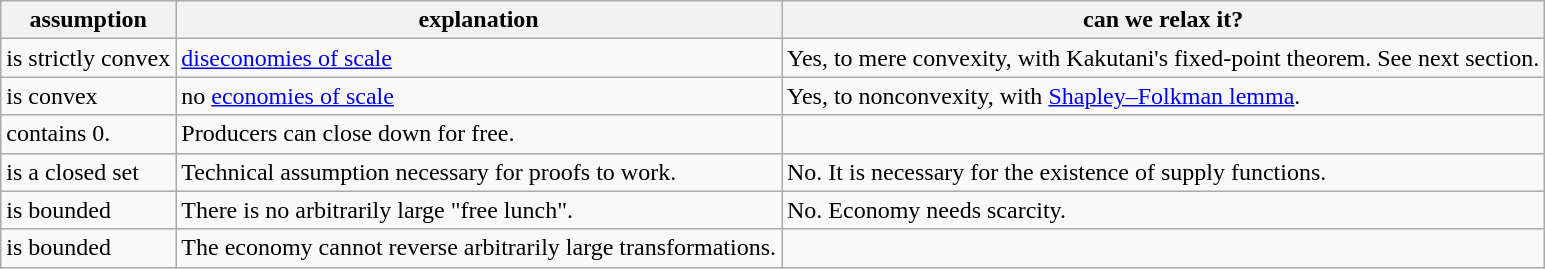<table class="wikitable">
<tr>
<th>assumption</th>
<th>explanation</th>
<th>can we relax it?</th>
</tr>
<tr>
<td> is strictly convex</td>
<td><a href='#'>diseconomies of scale</a></td>
<td>Yes, to mere convexity, with Kakutani's fixed-point theorem. See next section.</td>
</tr>
<tr>
<td> is convex</td>
<td>no <a href='#'>economies of scale</a></td>
<td>Yes, to nonconvexity, with <a href='#'>Shapley–Folkman lemma</a>.</td>
</tr>
<tr>
<td> contains 0.</td>
<td>Producers can close down for free.</td>
<td></td>
</tr>
<tr>
<td> is a closed set</td>
<td>Technical assumption necessary for proofs to work.</td>
<td>No. It is necessary for the existence of supply functions.</td>
</tr>
<tr>
<td> is bounded</td>
<td>There is no arbitrarily large "free lunch".</td>
<td>No. Economy needs scarcity.</td>
</tr>
<tr>
<td> is bounded</td>
<td>The economy cannot reverse arbitrarily large transformations.</td>
<td></td>
</tr>
</table>
